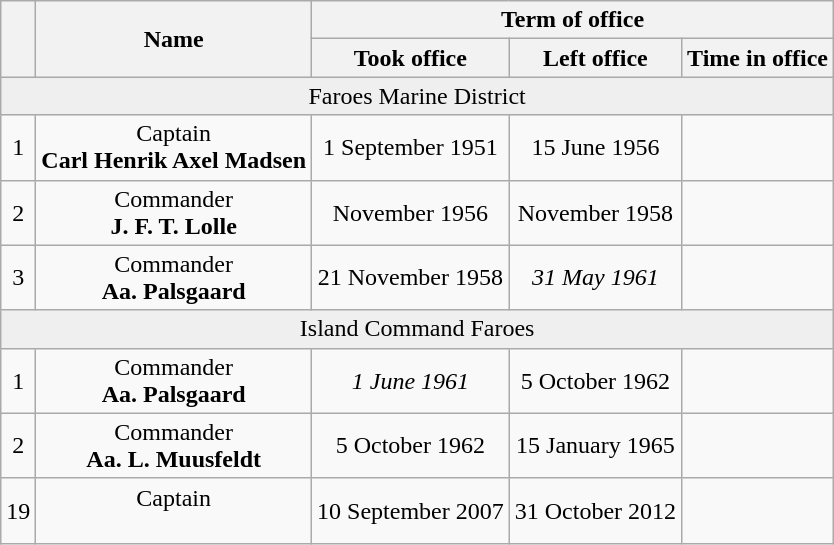<table class="wikitable" style="text-align:center">
<tr>
<th rowspan=2></th>
<th rowspan=2>Name<br></th>
<th colspan=3>Term of office</th>
</tr>
<tr>
<th>Took office</th>
<th>Left office</th>
<th>Time in office</th>
</tr>
<tr style="text-align:center; background:#efefef;">
<td colspan=5>Faroes Marine District</td>
</tr>
<tr>
<td>1</td>
<td>Captain<br><strong>Carl Henrik Axel Madsen</strong><br></td>
<td>1 September 1951</td>
<td>15 June 1956</td>
<td></td>
</tr>
<tr>
<td>2</td>
<td>Commander <br><strong>J. F. T. Lolle</strong></td>
<td>November 1956</td>
<td>November 1958</td>
<td></td>
</tr>
<tr>
<td>3</td>
<td>Commander <br><strong>Aa. Palsgaard</strong></td>
<td>21 November 1958</td>
<td><em>31 May 1961</em></td>
<td></td>
</tr>
<tr style="text-align:center; background:#efefef;">
<td colspan=5>Island Command Faroes</td>
</tr>
<tr>
<td>1</td>
<td>Commander <br><strong>Aa. Palsgaard</strong></td>
<td><em>1 June 1961</em></td>
<td>5 October 1962</td>
<td></td>
</tr>
<tr>
<td>2</td>
<td>Commander <br><strong>Aa. L. Muusfeldt</strong></td>
<td>5 October 1962</td>
<td>15 January 1965</td>
<td></td>
</tr>
<tr>
<td>19</td>
<td>Captain<br><strong></strong><br></td>
<td>10 September 2007</td>
<td>31 October 2012</td>
<td></td>
</tr>
</table>
